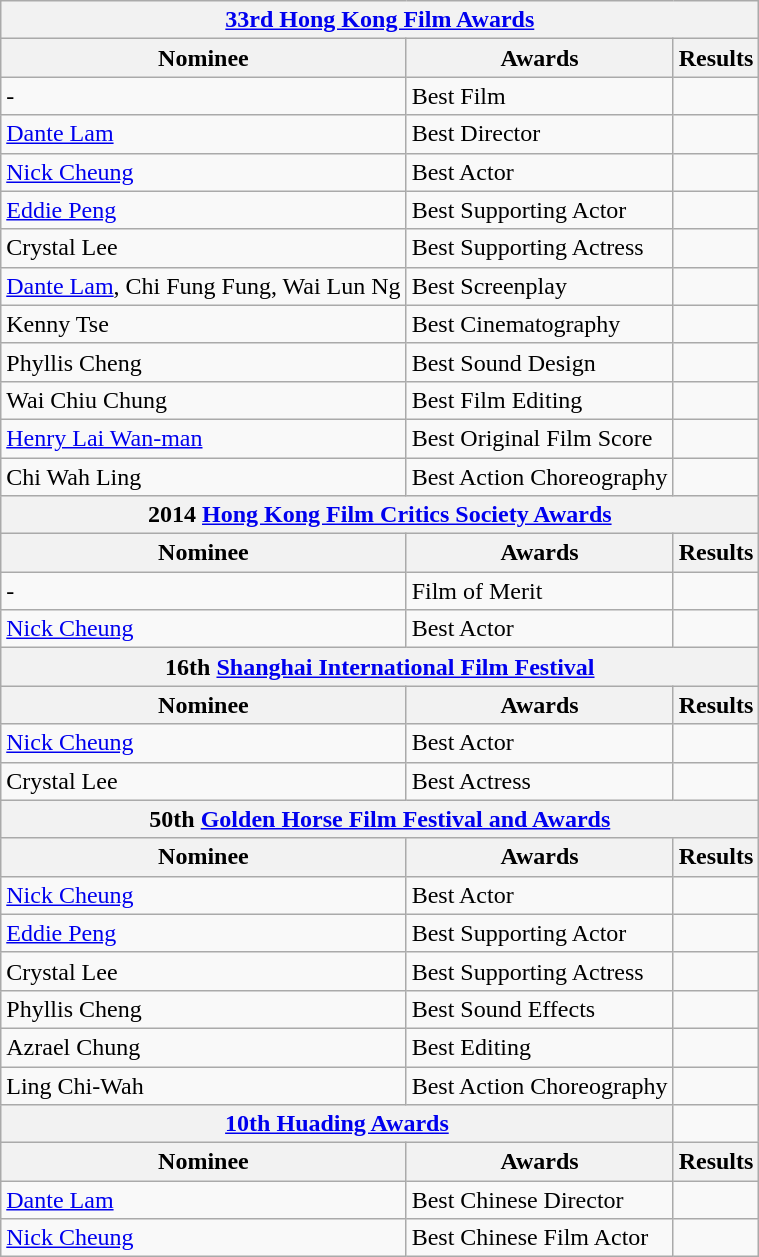<table class="wikitable">
<tr>
<th colspan=4><a href='#'>33rd Hong Kong Film Awards</a></th>
</tr>
<tr>
<th>Nominee</th>
<th>Awards</th>
<th>Results</th>
</tr>
<tr>
<td>-</td>
<td>Best Film</td>
<td></td>
</tr>
<tr>
<td><a href='#'>Dante Lam</a></td>
<td>Best Director</td>
<td></td>
</tr>
<tr>
<td><a href='#'>Nick Cheung</a></td>
<td>Best Actor</td>
<td></td>
</tr>
<tr>
<td><a href='#'>Eddie Peng</a></td>
<td>Best Supporting Actor</td>
<td></td>
</tr>
<tr>
<td>Crystal Lee</td>
<td>Best Supporting Actress</td>
<td></td>
</tr>
<tr>
<td><a href='#'>Dante Lam</a>, Chi Fung Fung, Wai Lun Ng</td>
<td>Best Screenplay</td>
<td></td>
</tr>
<tr>
<td>Kenny Tse</td>
<td>Best Cinematography</td>
<td></td>
</tr>
<tr>
<td>Phyllis Cheng</td>
<td>Best Sound Design</td>
<td></td>
</tr>
<tr>
<td>Wai Chiu Chung</td>
<td>Best Film Editing</td>
<td></td>
</tr>
<tr>
<td><a href='#'>Henry Lai Wan-man</a></td>
<td>Best Original Film Score</td>
<td></td>
</tr>
<tr>
<td>Chi Wah Ling</td>
<td>Best Action Choreography</td>
<td></td>
</tr>
<tr>
<th colspan=4>2014 <a href='#'>Hong Kong Film Critics Society Awards</a></th>
</tr>
<tr>
<th>Nominee</th>
<th>Awards</th>
<th>Results</th>
</tr>
<tr>
<td>-</td>
<td>Film of Merit</td>
<td></td>
</tr>
<tr>
<td><a href='#'>Nick Cheung</a></td>
<td>Best Actor</td>
<td></td>
</tr>
<tr>
<th colspan=4>16th <a href='#'>Shanghai International Film Festival</a></th>
</tr>
<tr>
<th>Nominee</th>
<th>Awards</th>
<th>Results</th>
</tr>
<tr>
<td><a href='#'>Nick Cheung</a></td>
<td>Best Actor</td>
<td></td>
</tr>
<tr>
<td>Crystal Lee</td>
<td>Best Actress</td>
<td></td>
</tr>
<tr>
<th colspan=4>50th <a href='#'>Golden Horse Film Festival and Awards</a></th>
</tr>
<tr>
<th>Nominee</th>
<th>Awards</th>
<th>Results</th>
</tr>
<tr>
<td><a href='#'>Nick Cheung</a></td>
<td>Best Actor</td>
<td></td>
</tr>
<tr>
<td><a href='#'>Eddie Peng</a></td>
<td>Best Supporting Actor</td>
<td></td>
</tr>
<tr>
<td>Crystal Lee</td>
<td>Best Supporting Actress</td>
<td></td>
</tr>
<tr>
<td>Phyllis Cheng</td>
<td>Best Sound Effects</td>
<td></td>
</tr>
<tr>
<td>Azrael Chung</td>
<td>Best Editing</td>
<td></td>
</tr>
<tr>
<td>Ling Chi-Wah</td>
<td>Best Action Choreography</td>
<td></td>
</tr>
<tr>
<th colspan=2><a href='#'>10th Huading Awards</a></th>
</tr>
<tr>
<th>Nominee</th>
<th>Awards</th>
<th>Results</th>
</tr>
<tr>
<td><a href='#'>Dante Lam</a></td>
<td>Best Chinese Director</td>
<td></td>
</tr>
<tr>
<td><a href='#'>Nick Cheung</a></td>
<td>Best Chinese Film Actor</td>
<td></td>
</tr>
</table>
